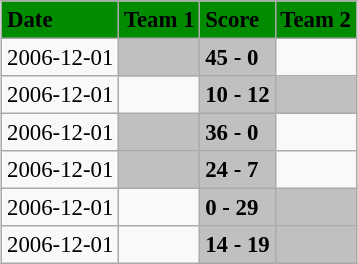<table class="wikitable" style="margin:0.5em auto; font-size:95%">
<tr bgcolor="#008B00">
<td><strong>Date</strong></td>
<td><strong>Team 1</strong></td>
<td><strong>Score</strong></td>
<td><strong>Team 2</strong></td>
</tr>
<tr>
<td>2006-12-01</td>
<td bgcolor="silver"><strong></strong></td>
<td bgcolor="silver"><strong>45 - 0</strong></td>
<td></td>
</tr>
<tr>
<td>2006-12-01</td>
<td></td>
<td bgcolor="silver"><strong>10 - 12</strong></td>
<td bgcolor="silver"><strong></strong></td>
</tr>
<tr>
<td>2006-12-01</td>
<td bgcolor="silver"><strong></strong></td>
<td bgcolor="silver"><strong>36 - 0</strong></td>
<td></td>
</tr>
<tr>
<td>2006-12-01</td>
<td bgcolor="silver"><strong></strong></td>
<td bgcolor="silver"><strong>24 - 7</strong></td>
<td></td>
</tr>
<tr>
<td>2006-12-01</td>
<td></td>
<td bgcolor="silver"><strong>0 - 29</strong></td>
<td bgcolor="silver"><strong></strong></td>
</tr>
<tr>
<td>2006-12-01</td>
<td></td>
<td bgcolor="silver"><strong>14 - 19</strong></td>
<td bgcolor="silver"><strong></strong></td>
</tr>
</table>
